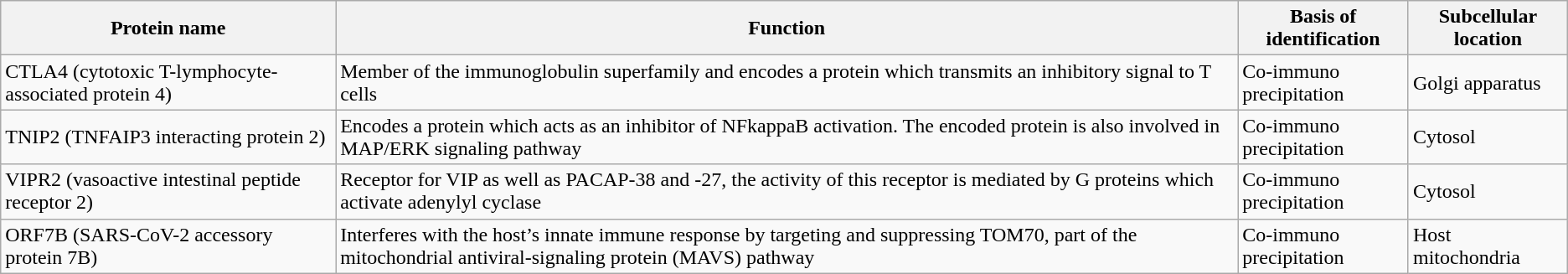<table class="wikitable">
<tr>
<th>Protein name</th>
<th>Function</th>
<th>Basis of identification</th>
<th>Subcellular location</th>
</tr>
<tr>
<td>CTLA4 (cytotoxic T-lymphocyte-associated protein 4)</td>
<td>Member of the immunoglobulin superfamily and encodes a protein which transmits an inhibitory signal to T cells</td>
<td>Co-immuno<br>precipitation</td>
<td>Golgi apparatus</td>
</tr>
<tr>
<td>TNIP2 (TNFAIP3 interacting protein 2)</td>
<td>Encodes a protein which acts as an inhibitor of NFkappaB activation. The encoded protein is also involved in MAP/ERK signaling pathway</td>
<td>Co-immuno<br>precipitation</td>
<td>Cytosol</td>
</tr>
<tr>
<td>VIPR2 (vasoactive intestinal peptide receptor 2)</td>
<td>Receptor for VIP as well as PACAP-38 and -27, the activity of this receptor is mediated by G proteins which activate adenylyl cyclase</td>
<td>Co-immuno<br>precipitation</td>
<td>Cytosol</td>
</tr>
<tr>
<td>ORF7B (SARS-CoV-2 accessory protein 7B)</td>
<td>Interferes with the host’s innate immune response by targeting and suppressing TOM70, part of the mitochondrial antiviral-signaling protein (MAVS) pathway</td>
<td>Co-immuno<br>precipitation</td>
<td>Host mitochondria</td>
</tr>
</table>
